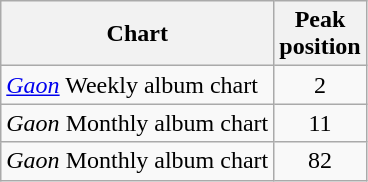<table class="wikitable sortable">
<tr>
<th>Chart</th>
<th>Peak<br>position</th>
</tr>
<tr>
<td><em><a href='#'>Gaon</a></em> Weekly album chart</td>
<td align="center">2</td>
</tr>
<tr>
<td><em>Gaon</em> Monthly album chart</td>
<td align="center">11</td>
</tr>
<tr>
<td><em>Gaon</em> Monthly album chart</td>
<td align="center">82</td>
</tr>
</table>
